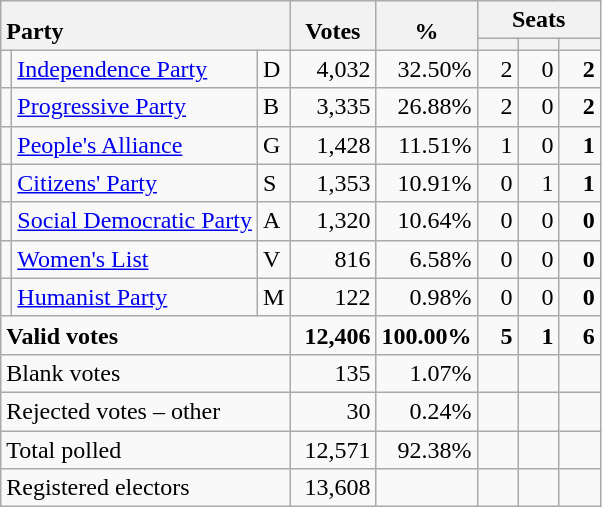<table class="wikitable" border="1" style="text-align:right;">
<tr>
<th style="text-align:left;" valign=bottom rowspan=2 colspan=3>Party</th>
<th align=center valign=bottom rowspan=2 width="50">Votes</th>
<th align=center valign=bottom rowspan=2 width="50">%</th>
<th colspan=3>Seats</th>
</tr>
<tr>
<th align=center valign=bottom width="20"><small></small></th>
<th align=center valign=bottom width="20"><small><a href='#'></a></small></th>
<th align=center valign=bottom width="20"><small></small></th>
</tr>
<tr>
<td></td>
<td align=left><a href='#'>Independence Party</a></td>
<td align=left>D</td>
<td>4,032</td>
<td>32.50%</td>
<td>2</td>
<td>0</td>
<td><strong>2</strong></td>
</tr>
<tr>
<td></td>
<td align=left><a href='#'>Progressive Party</a></td>
<td align=left>B</td>
<td>3,335</td>
<td>26.88%</td>
<td>2</td>
<td>0</td>
<td><strong>2</strong></td>
</tr>
<tr>
<td></td>
<td align=left><a href='#'>People's Alliance</a></td>
<td align=left>G</td>
<td>1,428</td>
<td>11.51%</td>
<td>1</td>
<td>0</td>
<td><strong>1</strong></td>
</tr>
<tr>
<td></td>
<td align=left><a href='#'>Citizens' Party</a></td>
<td align=left>S</td>
<td>1,353</td>
<td>10.91%</td>
<td>0</td>
<td>1</td>
<td><strong>1</strong></td>
</tr>
<tr>
<td></td>
<td align=left><a href='#'>Social Democratic Party</a></td>
<td align=left>A</td>
<td>1,320</td>
<td>10.64%</td>
<td>0</td>
<td>0</td>
<td><strong>0</strong></td>
</tr>
<tr>
<td></td>
<td align=left><a href='#'>Women's List</a></td>
<td align=left>V</td>
<td>816</td>
<td>6.58%</td>
<td>0</td>
<td>0</td>
<td><strong>0</strong></td>
</tr>
<tr>
<td></td>
<td align=left><a href='#'>Humanist Party</a></td>
<td align=left>M</td>
<td>122</td>
<td>0.98%</td>
<td>0</td>
<td>0</td>
<td><strong>0</strong></td>
</tr>
<tr style="font-weight:bold">
<td align=left colspan=3>Valid votes</td>
<td>12,406</td>
<td>100.00%</td>
<td>5</td>
<td>1</td>
<td>6</td>
</tr>
<tr>
<td align=left colspan=3>Blank votes</td>
<td>135</td>
<td>1.07%</td>
<td></td>
<td></td>
<td></td>
</tr>
<tr>
<td align=left colspan=3>Rejected votes – other</td>
<td>30</td>
<td>0.24%</td>
<td></td>
<td></td>
<td></td>
</tr>
<tr>
<td align=left colspan=3>Total polled</td>
<td>12,571</td>
<td>92.38%</td>
<td></td>
<td></td>
<td></td>
</tr>
<tr>
<td align=left colspan=3>Registered electors</td>
<td>13,608</td>
<td></td>
<td></td>
<td></td>
<td></td>
</tr>
</table>
